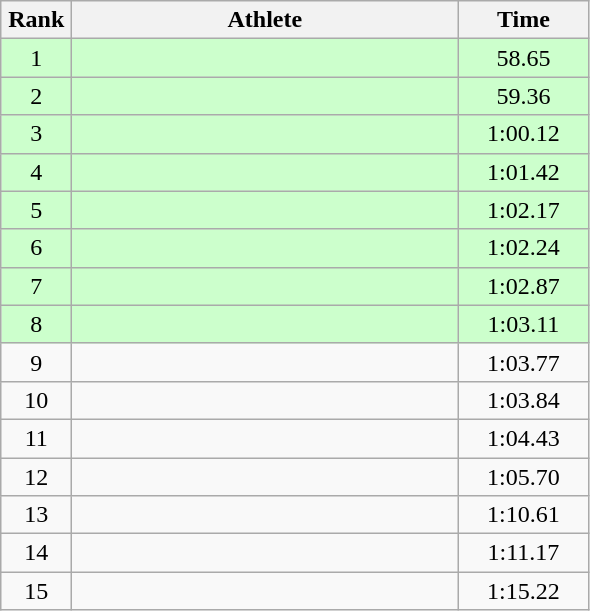<table class=wikitable style="text-align:center">
<tr>
<th width=40>Rank</th>
<th width=250>Athlete</th>
<th width=80>Time</th>
</tr>
<tr bgcolor="ccffcc">
<td>1</td>
<td align=left></td>
<td>58.65</td>
</tr>
<tr bgcolor="ccffcc">
<td>2</td>
<td align=left></td>
<td>59.36</td>
</tr>
<tr bgcolor="ccffcc">
<td>3</td>
<td align=left></td>
<td>1:00.12</td>
</tr>
<tr bgcolor="ccffcc">
<td>4</td>
<td align=left></td>
<td>1:01.42</td>
</tr>
<tr bgcolor="ccffcc">
<td>5</td>
<td align=left></td>
<td>1:02.17</td>
</tr>
<tr bgcolor="ccffcc">
<td>6</td>
<td align=left></td>
<td>1:02.24</td>
</tr>
<tr bgcolor="ccffcc">
<td>7</td>
<td align=left></td>
<td>1:02.87</td>
</tr>
<tr bgcolor="ccffcc">
<td>8</td>
<td align=left></td>
<td>1:03.11</td>
</tr>
<tr>
<td>9</td>
<td align=left></td>
<td>1:03.77</td>
</tr>
<tr>
<td>10</td>
<td align=left></td>
<td>1:03.84</td>
</tr>
<tr>
<td>11</td>
<td align=left></td>
<td>1:04.43</td>
</tr>
<tr>
<td>12</td>
<td align=left></td>
<td>1:05.70</td>
</tr>
<tr>
<td>13</td>
<td align=left></td>
<td>1:10.61</td>
</tr>
<tr>
<td>14</td>
<td align=left></td>
<td>1:11.17</td>
</tr>
<tr>
<td>15</td>
<td align=left></td>
<td>1:15.22</td>
</tr>
</table>
